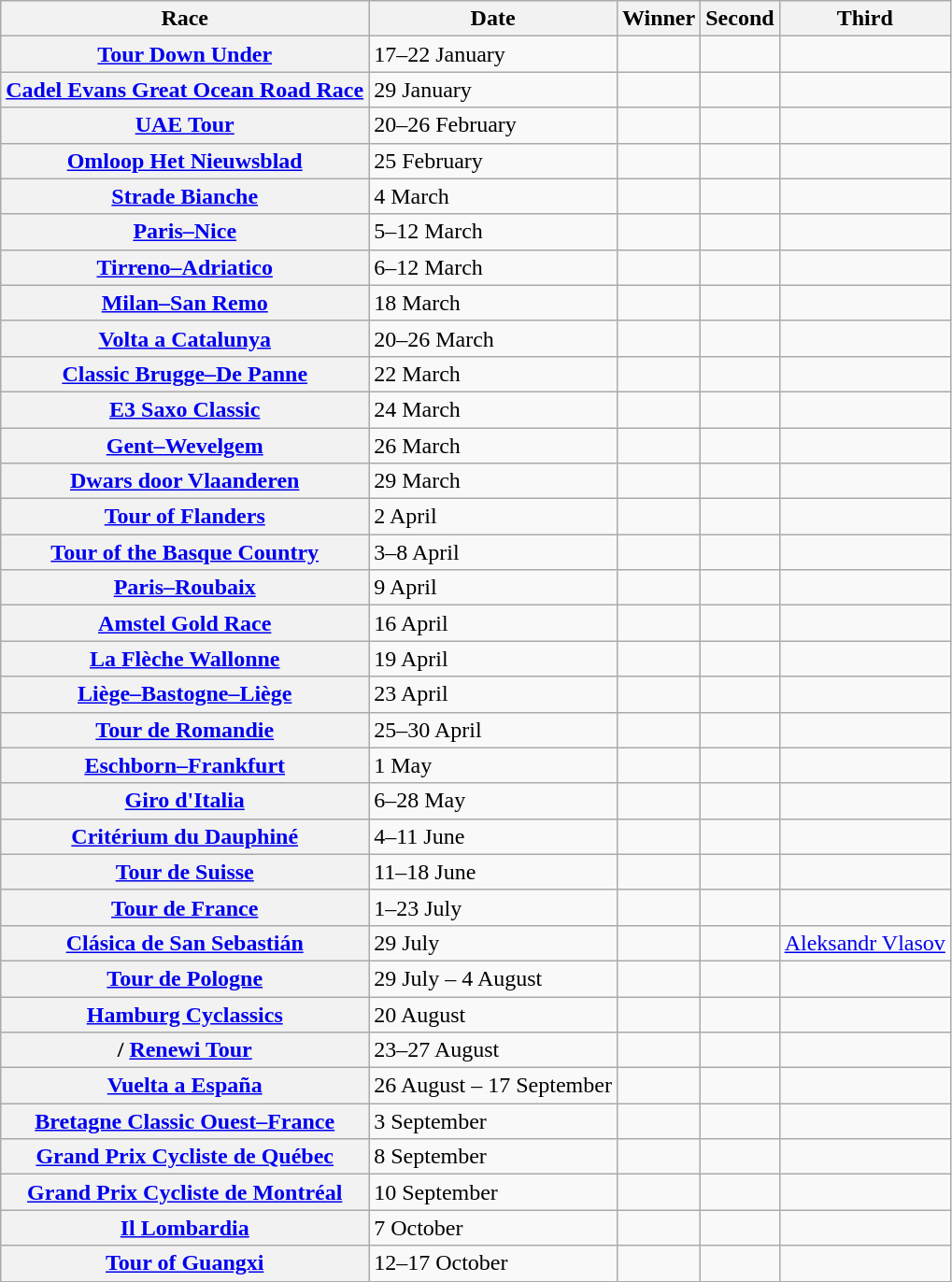<table class="wikitable plainrowheaders">
<tr>
<th scope="col">Race</th>
<th scope="col">Date</th>
<th scope="col">Winner</th>
<th scope="col">Second</th>
<th scope="col">Third</th>
</tr>
<tr>
<th scope="row"> <a href='#'>Tour Down Under</a></th>
<td>17–22 January</td>
<td></td>
<td></td>
<td></td>
</tr>
<tr>
<th scope="row"> <a href='#'>Cadel Evans Great Ocean Road Race</a></th>
<td>29 January</td>
<td></td>
<td></td>
<td></td>
</tr>
<tr>
<th scope="row"> <a href='#'>UAE Tour</a></th>
<td>20–26 February</td>
<td></td>
<td></td>
<td></td>
</tr>
<tr>
<th scope="row"> <a href='#'>Omloop Het Nieuwsblad</a></th>
<td>25 February</td>
<td></td>
<td></td>
<td></td>
</tr>
<tr>
<th scope="row"> <a href='#'>Strade Bianche</a></th>
<td>4 March</td>
<td></td>
<td></td>
<td></td>
</tr>
<tr>
<th scope="row"> <a href='#'>Paris–Nice</a></th>
<td>5–12 March</td>
<td></td>
<td></td>
<td></td>
</tr>
<tr>
<th scope="row"> <a href='#'>Tirreno–Adriatico</a></th>
<td>6–12 March</td>
<td></td>
<td></td>
<td></td>
</tr>
<tr>
<th scope="row"> <a href='#'>Milan–San Remo</a></th>
<td>18 March</td>
<td></td>
<td></td>
<td></td>
</tr>
<tr>
<th scope="row"> <a href='#'>Volta a Catalunya</a></th>
<td>20–26 March</td>
<td></td>
<td></td>
<td></td>
</tr>
<tr>
<th scope="row"> <a href='#'>Classic Brugge–De Panne</a></th>
<td>22 March</td>
<td></td>
<td></td>
<td></td>
</tr>
<tr>
<th scope="row"> <a href='#'>E3 Saxo Classic</a></th>
<td>24 March</td>
<td></td>
<td></td>
<td></td>
</tr>
<tr>
<th scope="row"> <a href='#'>Gent–Wevelgem</a></th>
<td>26 March</td>
<td></td>
<td></td>
<td></td>
</tr>
<tr>
<th scope="row"> <a href='#'>Dwars door Vlaanderen</a></th>
<td>29 March</td>
<td></td>
<td></td>
<td></td>
</tr>
<tr>
<th scope="row"> <a href='#'>Tour of Flanders</a></th>
<td>2 April</td>
<td></td>
<td></td>
<td></td>
</tr>
<tr>
<th scope="row"> <a href='#'>Tour of the Basque Country</a></th>
<td>3–8 April</td>
<td></td>
<td></td>
<td></td>
</tr>
<tr>
<th scope="row"> <a href='#'>Paris–Roubaix</a></th>
<td>9 April</td>
<td></td>
<td></td>
<td></td>
</tr>
<tr>
<th scope="row"> <a href='#'>Amstel Gold Race</a></th>
<td>16 April</td>
<td></td>
<td></td>
<td></td>
</tr>
<tr>
<th scope="row"> <a href='#'>La Flèche Wallonne</a></th>
<td>19 April</td>
<td></td>
<td></td>
<td></td>
</tr>
<tr>
<th scope="row"> <a href='#'>Liège–Bastogne–Liège</a></th>
<td>23 April</td>
<td></td>
<td></td>
<td></td>
</tr>
<tr>
<th scope="row"> <a href='#'>Tour de Romandie</a></th>
<td>25–30 April</td>
<td></td>
<td></td>
<td></td>
</tr>
<tr>
<th scope="row"> <a href='#'>Eschborn–Frankfurt</a></th>
<td>1 May</td>
<td></td>
<td></td>
<td></td>
</tr>
<tr>
<th scope="row"> <a href='#'>Giro d'Italia</a></th>
<td>6–28 May</td>
<td></td>
<td></td>
<td></td>
</tr>
<tr>
<th scope="row"> <a href='#'>Critérium du Dauphiné</a></th>
<td>4–11 June</td>
<td></td>
<td></td>
<td></td>
</tr>
<tr>
<th scope="row"> <a href='#'>Tour de Suisse</a></th>
<td>11–18 June</td>
<td></td>
<td></td>
<td></td>
</tr>
<tr>
<th scope="row"> <a href='#'>Tour de France</a></th>
<td>1–23 July</td>
<td></td>
<td></td>
<td></td>
</tr>
<tr>
<th scope="row"> <a href='#'>Clásica de San Sebastián</a></th>
<td>29 July</td>
<td></td>
<td></td>
<td> <a href='#'>Aleksandr Vlasov</a></td>
</tr>
<tr>
<th scope="row"> <a href='#'>Tour de Pologne</a></th>
<td>29 July – 4 August</td>
<td></td>
<td></td>
<td></td>
</tr>
<tr>
<th scope="row"> <a href='#'>Hamburg Cyclassics</a></th>
<td>20 August</td>
<td></td>
<td></td>
<td></td>
</tr>
<tr>
<th scope="row">/ <a href='#'>Renewi Tour</a></th>
<td>23–27 August</td>
<td></td>
<td></td>
<td></td>
</tr>
<tr>
<th scope="row"> <a href='#'>Vuelta a España</a></th>
<td>26 August – 17 September</td>
<td></td>
<td></td>
<td></td>
</tr>
<tr>
<th scope="row"> <a href='#'>Bretagne Classic Ouest–France</a></th>
<td>3 September</td>
<td></td>
<td></td>
<td></td>
</tr>
<tr>
<th scope="row"> <a href='#'>Grand Prix Cycliste de Québec</a></th>
<td>8 September</td>
<td></td>
<td></td>
<td></td>
</tr>
<tr>
<th scope="row"> <a href='#'>Grand Prix Cycliste de Montréal</a></th>
<td>10 September</td>
<td></td>
<td></td>
<td></td>
</tr>
<tr>
<th scope="row"> <a href='#'>Il Lombardia</a></th>
<td>7 October</td>
<td></td>
<td></td>
<td></td>
</tr>
<tr>
<th scope="row"> <a href='#'>Tour of Guangxi</a></th>
<td>12–17 October</td>
<td></td>
<td></td>
<td></td>
</tr>
</table>
